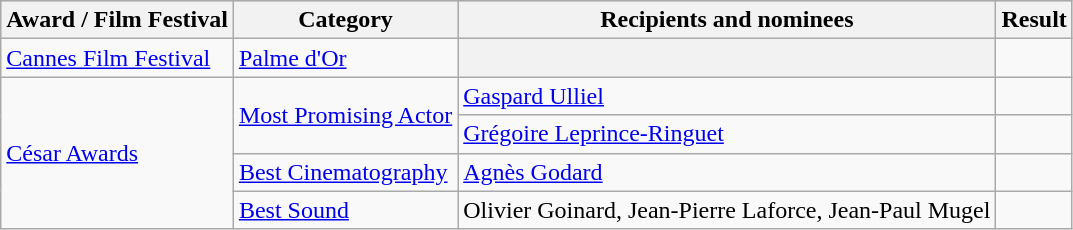<table class="wikitable plainrowheaders sortable">
<tr style="background:#ccc; text-align:center;">
<th scope="col">Award / Film Festival</th>
<th scope="col">Category</th>
<th scope="col">Recipients and nominees</th>
<th scope="col">Result</th>
</tr>
<tr>
<td><a href='#'>Cannes Film Festival</a></td>
<td><a href='#'>Palme d'Or</a></td>
<th></th>
<td></td>
</tr>
<tr>
<td rowspan=4><a href='#'>César Awards</a></td>
<td rowspan=2><a href='#'>Most Promising Actor</a></td>
<td><a href='#'>Gaspard Ulliel</a></td>
<td></td>
</tr>
<tr>
<td><a href='#'>Grégoire Leprince-Ringuet</a></td>
<td></td>
</tr>
<tr>
<td><a href='#'>Best Cinematography</a></td>
<td><a href='#'>Agnès Godard</a></td>
<td></td>
</tr>
<tr>
<td><a href='#'>Best Sound</a></td>
<td>Olivier Goinard, Jean-Pierre Laforce, Jean-Paul Mugel</td>
<td></td>
</tr>
</table>
